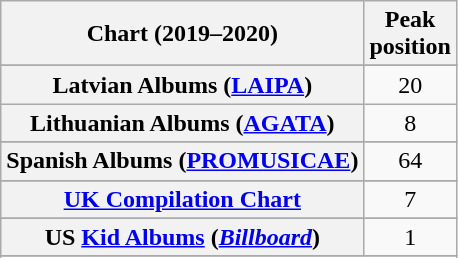<table class="wikitable sortable plainrowheaders" style="text-align:center">
<tr>
<th scope="col">Chart (2019–2020)</th>
<th scope="col">Peak<br>position</th>
</tr>
<tr>
</tr>
<tr>
</tr>
<tr>
</tr>
<tr>
</tr>
<tr>
</tr>
<tr>
</tr>
<tr>
</tr>
<tr>
</tr>
<tr>
</tr>
<tr>
</tr>
<tr>
<th scope="row">Latvian Albums (<a href='#'>LAIPA</a>)</th>
<td>20</td>
</tr>
<tr>
<th scope="row">Lithuanian Albums (<a href='#'>AGATA</a>)</th>
<td>8</td>
</tr>
<tr>
</tr>
<tr>
</tr>
<tr>
<th scope="row">Spanish Albums (<a href='#'>PROMUSICAE</a>)</th>
<td>64</td>
</tr>
<tr>
</tr>
<tr>
</tr>
<tr>
<th scope="row"><a href='#'>UK Compilation Chart</a></th>
<td>7</td>
</tr>
<tr>
</tr>
<tr>
<th scope="row">US <a href='#'>Kid Albums</a> (<em><a href='#'>Billboard</a></em>)</th>
<td>1</td>
</tr>
<tr>
</tr>
<tr>
</tr>
<tr>
</tr>
</table>
